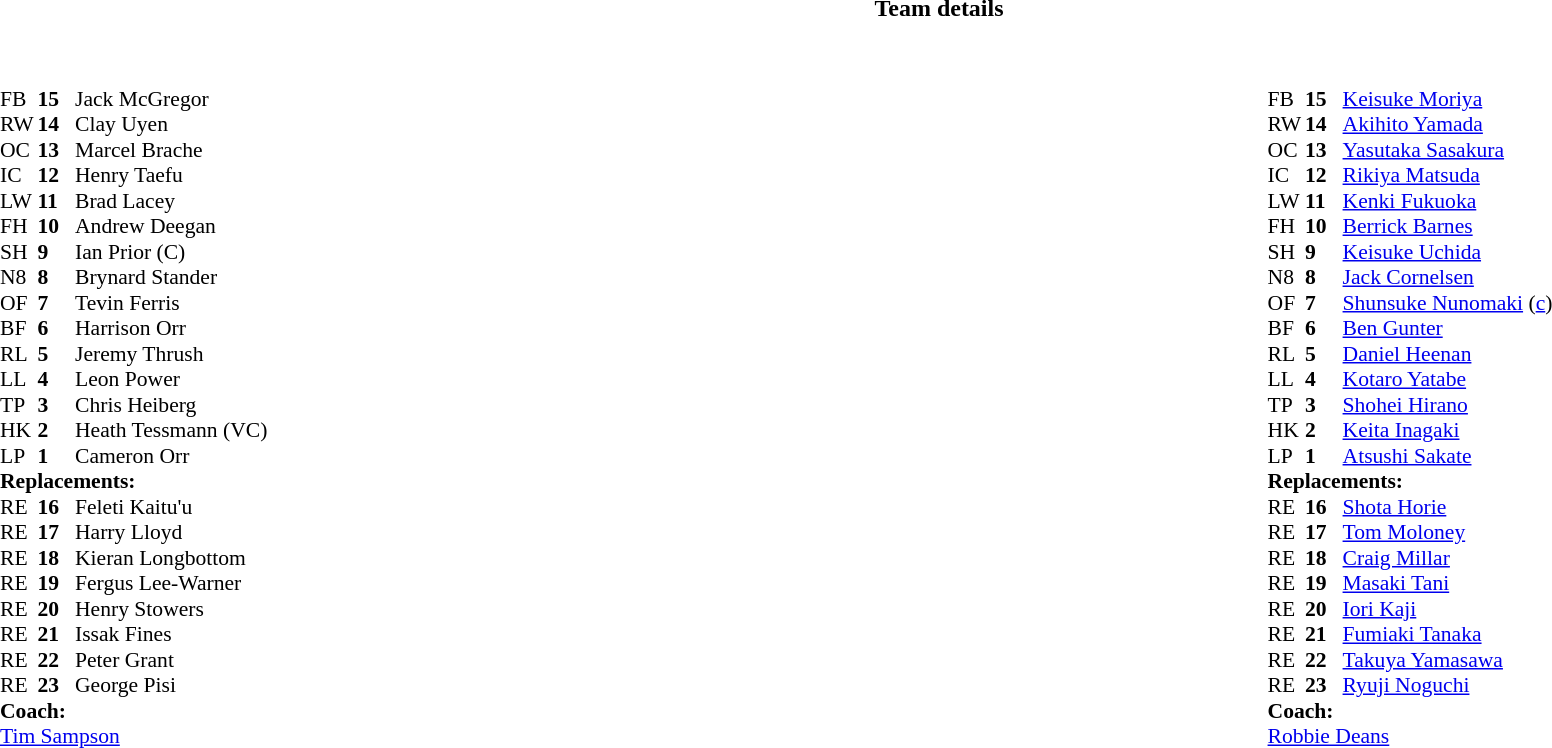<table border="0" style="width:100%;" class="collapsible collapsed">
<tr>
<th>Team details</th>
</tr>
<tr>
<td><br><table style="width:100%;">
<tr>
<td style="vertical-align:top; width:50%;"><br><table style="font-size: 90%" cellspacing="0" cellpadding="0">
<tr>
<th width="25"></th>
<th width="25"></th>
</tr>
<tr>
<td>FB</td>
<td><strong>15</strong></td>
<td>Jack McGregor</td>
</tr>
<tr>
<td>RW</td>
<td><strong>14</strong></td>
<td>Clay Uyen</td>
</tr>
<tr>
<td>OC</td>
<td><strong>13</strong></td>
<td>Marcel Brache</td>
</tr>
<tr>
<td>IC</td>
<td><strong>12</strong></td>
<td>Henry Taefu</td>
</tr>
<tr>
<td>LW</td>
<td><strong>11</strong></td>
<td>Brad Lacey</td>
</tr>
<tr>
<td>FH</td>
<td><strong>10</strong></td>
<td>Andrew Deegan</td>
</tr>
<tr>
<td>SH</td>
<td><strong>9</strong></td>
<td>Ian Prior (C)</td>
</tr>
<tr>
<td>N8</td>
<td><strong>8</strong></td>
<td>Brynard Stander</td>
</tr>
<tr>
<td>OF</td>
<td><strong>7</strong></td>
<td>Tevin Ferris</td>
</tr>
<tr>
<td>BF</td>
<td><strong>6</strong></td>
<td>Harrison Orr</td>
</tr>
<tr>
<td>RL</td>
<td><strong>5</strong></td>
<td>Jeremy Thrush</td>
</tr>
<tr>
<td>LL</td>
<td><strong>4</strong></td>
<td>Leon Power</td>
</tr>
<tr>
<td>TP</td>
<td><strong>3</strong></td>
<td>Chris Heiberg</td>
</tr>
<tr>
<td>HK</td>
<td><strong>2</strong></td>
<td>Heath Tessmann (VC)</td>
</tr>
<tr>
<td>LP</td>
<td><strong>1</strong></td>
<td>Cameron Orr</td>
</tr>
<tr>
<td colspan=3><strong>Replacements:</strong></td>
</tr>
<tr>
<td>RE</td>
<td><strong>16</strong></td>
<td>Feleti Kaitu'u</td>
</tr>
<tr>
<td>RE</td>
<td><strong>17</strong></td>
<td>Harry Lloyd</td>
</tr>
<tr>
<td>RE</td>
<td><strong>18</strong></td>
<td>Kieran Longbottom</td>
</tr>
<tr>
<td>RE</td>
<td><strong>19</strong></td>
<td>Fergus Lee-Warner</td>
</tr>
<tr>
<td>RE</td>
<td><strong>20</strong></td>
<td>Henry Stowers</td>
</tr>
<tr>
<td>RE</td>
<td><strong>21</strong></td>
<td>Issak Fines</td>
</tr>
<tr>
<td>RE</td>
<td><strong>22</strong></td>
<td>Peter Grant</td>
</tr>
<tr>
<td>RE</td>
<td><strong>23</strong></td>
<td>George Pisi</td>
</tr>
<tr>
<td colspan=3><strong>Coach:</strong></td>
</tr>
<tr>
<td colspan="4"> <a href='#'>Tim Sampson</a></td>
</tr>
</table>
</td>
<td style="vertical-align:top; width:50%;"><br><table cellspacing="0" cellpadding="0" style="font-size:90%; margin:auto;">
<tr>
<th width="25"></th>
<th width="25"></th>
</tr>
<tr>
<td>FB</td>
<td><strong>15</strong></td>
<td><a href='#'>Keisuke Moriya</a></td>
</tr>
<tr>
<td>RW</td>
<td><strong>14</strong></td>
<td><a href='#'>Akihito Yamada</a></td>
</tr>
<tr>
<td>OC</td>
<td><strong>13</strong></td>
<td><a href='#'>Yasutaka Sasakura</a></td>
</tr>
<tr>
<td>IC</td>
<td><strong>12</strong></td>
<td><a href='#'>Rikiya Matsuda</a></td>
</tr>
<tr>
<td>LW</td>
<td><strong>11</strong></td>
<td><a href='#'>Kenki Fukuoka</a></td>
</tr>
<tr>
<td>FH</td>
<td><strong>10</strong></td>
<td><a href='#'>Berrick Barnes</a></td>
</tr>
<tr>
<td>SH</td>
<td><strong>9</strong></td>
<td><a href='#'>Keisuke Uchida</a></td>
</tr>
<tr>
<td>N8</td>
<td><strong>8</strong></td>
<td><a href='#'>Jack Cornelsen</a></td>
</tr>
<tr>
<td>OF</td>
<td><strong>7</strong></td>
<td><a href='#'>Shunsuke Nunomaki</a> (<a href='#'>c</a>)</td>
</tr>
<tr>
<td>BF</td>
<td><strong>6</strong></td>
<td><a href='#'>Ben Gunter</a></td>
</tr>
<tr>
<td>RL</td>
<td><strong>5</strong></td>
<td><a href='#'>Daniel Heenan</a></td>
</tr>
<tr>
<td>LL</td>
<td><strong>4</strong></td>
<td><a href='#'>Kotaro Yatabe</a></td>
</tr>
<tr>
<td>TP</td>
<td><strong>3</strong></td>
<td><a href='#'>Shohei Hirano</a></td>
</tr>
<tr>
<td>HK</td>
<td><strong>2</strong></td>
<td><a href='#'>Keita Inagaki</a></td>
</tr>
<tr>
<td>LP</td>
<td><strong>1</strong></td>
<td><a href='#'>Atsushi Sakate</a></td>
</tr>
<tr>
<td colspan="3"><strong>Replacements:</strong></td>
</tr>
<tr>
<td>RE</td>
<td><strong>16</strong></td>
<td><a href='#'>Shota Horie</a></td>
</tr>
<tr>
<td>RE</td>
<td><strong>17</strong></td>
<td><a href='#'>Tom Moloney</a></td>
</tr>
<tr>
<td>RE</td>
<td><strong>18</strong></td>
<td><a href='#'>Craig Millar</a></td>
</tr>
<tr>
<td>RE</td>
<td><strong>19</strong></td>
<td><a href='#'>Masaki Tani</a></td>
</tr>
<tr>
<td>RE</td>
<td><strong>20</strong></td>
<td><a href='#'>Iori Kaji</a></td>
</tr>
<tr>
<td>RE</td>
<td><strong>21</strong></td>
<td><a href='#'>Fumiaki Tanaka</a></td>
</tr>
<tr>
<td>RE</td>
<td><strong>22</strong></td>
<td><a href='#'>Takuya Yamasawa</a></td>
</tr>
<tr>
<td>RE</td>
<td><strong>23</strong></td>
<td><a href='#'>Ryuji Noguchi</a></td>
</tr>
<tr>
<td colspan="3"><strong>Coach:</strong></td>
</tr>
<tr>
<td colspan="4"> <a href='#'>Robbie Deans</a></td>
</tr>
</table>
</td>
</tr>
</table>
</td>
</tr>
</table>
